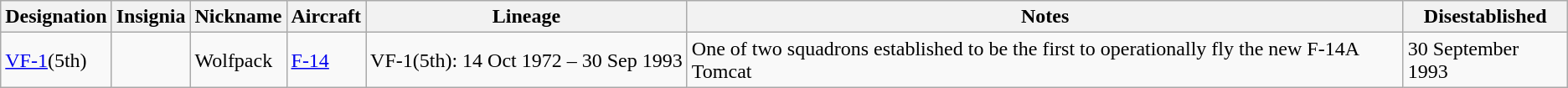<table class="wikitable">
<tr>
<th>Designation</th>
<th>Insignia</th>
<th>Nickname</th>
<th>Aircraft</th>
<th>Lineage</th>
<th>Notes</th>
<th>Disestablished</th>
</tr>
<tr>
<td><a href='#'>VF-1</a>(5th)</td>
<td></td>
<td>Wolfpack</td>
<td><a href='#'>F-14</a></td>
<td style="white-space: nowrap;">VF-1(5th): 14 Oct 1972 – 30 Sep 1993</td>
<td>One of two squadrons established to be the first to operationally fly the new F-14A Tomcat</td>
<td>30 September 1993</td>
</tr>
</table>
